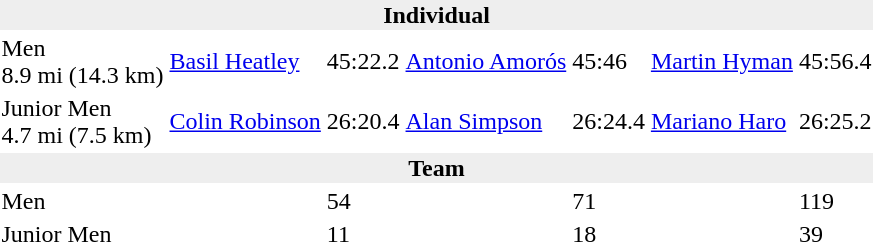<table>
<tr>
<td colspan=7 bgcolor=#eeeeee style=text-align:center;><strong>Individual</strong></td>
</tr>
<tr>
<td>Men<br>8.9 mi (14.3 km)</td>
<td><a href='#'>Basil Heatley</a><br></td>
<td>45:22.2</td>
<td><a href='#'>Antonio Amorós</a><br></td>
<td>45:46</td>
<td><a href='#'>Martin Hyman</a><br></td>
<td>45:56.4</td>
</tr>
<tr>
<td>Junior Men<br>4.7 mi (7.5 km)</td>
<td><a href='#'>Colin Robinson</a><br></td>
<td>26:20.4</td>
<td><a href='#'>Alan Simpson</a><br></td>
<td>26:24.4</td>
<td><a href='#'>Mariano Haro</a><br></td>
<td>26:25.2</td>
</tr>
<tr>
<td colspan=7 bgcolor=#eeeeee style=text-align:center;><strong>Team</strong></td>
</tr>
<tr>
<td>Men</td>
<td></td>
<td>54</td>
<td></td>
<td>71</td>
<td></td>
<td>119</td>
</tr>
<tr>
<td>Junior Men</td>
<td></td>
<td>11</td>
<td></td>
<td>18</td>
<td></td>
<td>39</td>
</tr>
</table>
